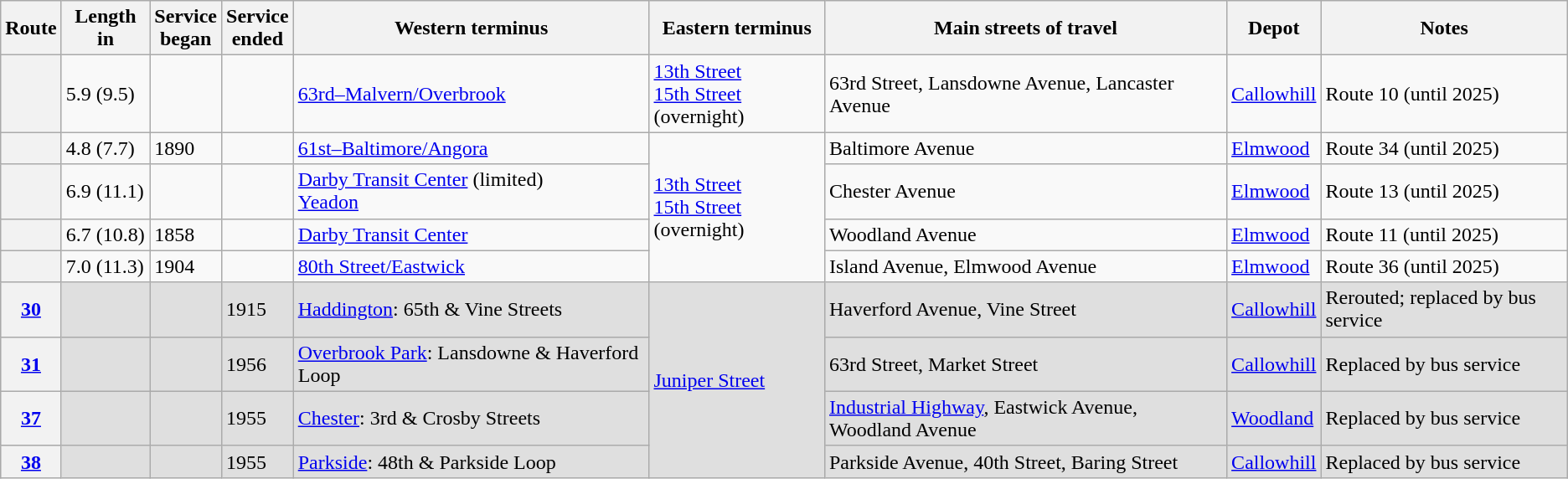<table class="wikitable">
<tr>
<th>Route</th>
<th>Length in<br></th>
<th>Service<br>began</th>
<th>Service<br>ended</th>
<th>Western terminus</th>
<th>Eastern terminus</th>
<th>Main streets of travel</th>
<th>Depot</th>
<th>Notes</th>
</tr>
<tr>
<th></th>
<td>5.9 (9.5)</td>
<td></td>
<td></td>
<td><a href='#'>63rd–Malvern/Overbrook</a></td>
<td><a href='#'>13th Street</a><br><a href='#'>15th Street</a> (overnight)<br></td>
<td>63rd Street, Lansdowne Avenue, Lancaster Avenue</td>
<td><a href='#'>Callowhill</a></td>
<td>Route 10 (until 2025)</td>
</tr>
<tr>
<th></th>
<td>4.8 (7.7)</td>
<td>1890</td>
<td></td>
<td><a href='#'>61st–Baltimore/Angora</a></td>
<td rowspan="4"><a href='#'>13th Street</a><br><a href='#'>15th Street</a> (overnight)<br></td>
<td>Baltimore Avenue</td>
<td><a href='#'>Elmwood</a></td>
<td>Route 34 (until 2025)</td>
</tr>
<tr>
<th></th>
<td>6.9 (11.1)</td>
<td></td>
<td></td>
<td><a href='#'>Darby Transit Center</a> (limited)<br><a href='#'>Yeadon</a></td>
<td>Chester Avenue</td>
<td><a href='#'>Elmwood</a></td>
<td>Route 13 (until 2025)</td>
</tr>
<tr>
<th></th>
<td>6.7 (10.8)</td>
<td>1858</td>
<td></td>
<td><a href='#'>Darby Transit Center</a></td>
<td>Woodland Avenue</td>
<td><a href='#'>Elmwood</a></td>
<td>Route 11 (until 2025)</td>
</tr>
<tr>
<th></th>
<td>7.0 (11.3)</td>
<td>1904</td>
<td></td>
<td><a href='#'>80th Street/Eastwick</a></td>
<td>Island Avenue, Elmwood Avenue</td>
<td><a href='#'>Elmwood</a></td>
<td>Route 36 (until 2025)</td>
</tr>
<tr style="background:#dfdfdf;">
<th><a href='#'>30</a></th>
<td></td>
<td></td>
<td>1915</td>
<td><a href='#'>Haddington</a>: 65th & Vine Streets</td>
<td rowspan="4"><a href='#'>Juniper Street</a></td>
<td>Haverford Avenue, Vine Street</td>
<td><a href='#'>Callowhill</a></td>
<td>Rerouted; replaced by bus service</td>
</tr>
<tr style="background:#dfdfdf;">
<th><a href='#'>31</a></th>
<td></td>
<td></td>
<td>1956</td>
<td><a href='#'>Overbrook Park</a>: Lansdowne & Haverford Loop</td>
<td>63rd Street, Market Street</td>
<td><a href='#'>Callowhill</a></td>
<td>Replaced by bus service</td>
</tr>
<tr style="background:#dfdfdf;">
<th><a href='#'>37</a></th>
<td></td>
<td></td>
<td>1955</td>
<td><a href='#'>Chester</a>: 3rd & Crosby Streets</td>
<td><a href='#'>Industrial Highway</a>, Eastwick Avenue, Woodland Avenue</td>
<td><a href='#'>Woodland</a></td>
<td>Replaced by bus service</td>
</tr>
<tr style="background:#dfdfdf;">
<th><a href='#'>38</a></th>
<td></td>
<td></td>
<td>1955</td>
<td><a href='#'>Parkside</a>: 48th & Parkside Loop</td>
<td>Parkside Avenue, 40th Street, Baring Street</td>
<td><a href='#'>Callowhill</a></td>
<td>Replaced by bus service</td>
</tr>
</table>
